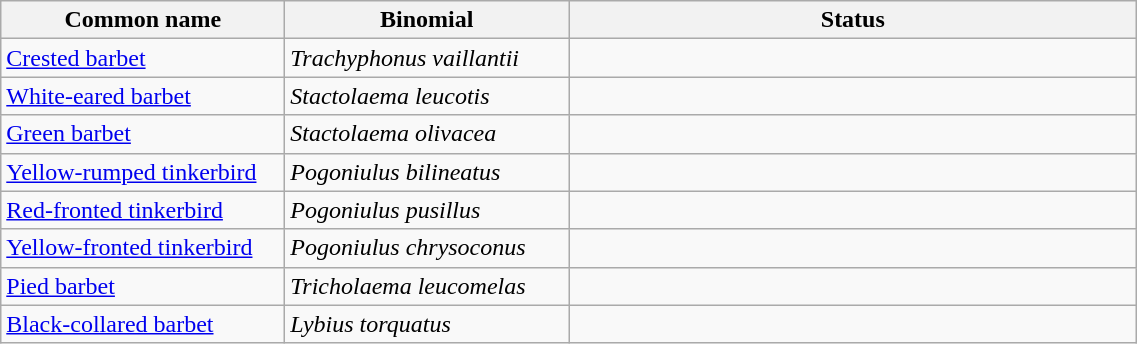<table width=60% class="wikitable">
<tr>
<th width=25%>Common name</th>
<th width=25%>Binomial</th>
<th width=50%>Status</th>
</tr>
<tr>
<td><a href='#'>Crested barbet</a></td>
<td><em>Trachyphonus vaillantii</em></td>
<td></td>
</tr>
<tr>
<td><a href='#'>White-eared barbet</a></td>
<td><em>Stactolaema leucotis</em></td>
<td></td>
</tr>
<tr>
<td><a href='#'>Green barbet</a></td>
<td><em>Stactolaema olivacea</em></td>
<td></td>
</tr>
<tr>
<td><a href='#'>Yellow-rumped tinkerbird</a></td>
<td><em>Pogoniulus bilineatus</em></td>
<td></td>
</tr>
<tr>
<td><a href='#'>Red-fronted tinkerbird</a></td>
<td><em>Pogoniulus pusillus</em></td>
<td></td>
</tr>
<tr>
<td><a href='#'>Yellow-fronted tinkerbird</a></td>
<td><em>Pogoniulus chrysoconus</em></td>
<td></td>
</tr>
<tr>
<td><a href='#'>Pied barbet</a></td>
<td><em>Tricholaema leucomelas</em></td>
<td></td>
</tr>
<tr>
<td><a href='#'>Black-collared barbet</a></td>
<td><em>Lybius torquatus</em></td>
<td></td>
</tr>
</table>
